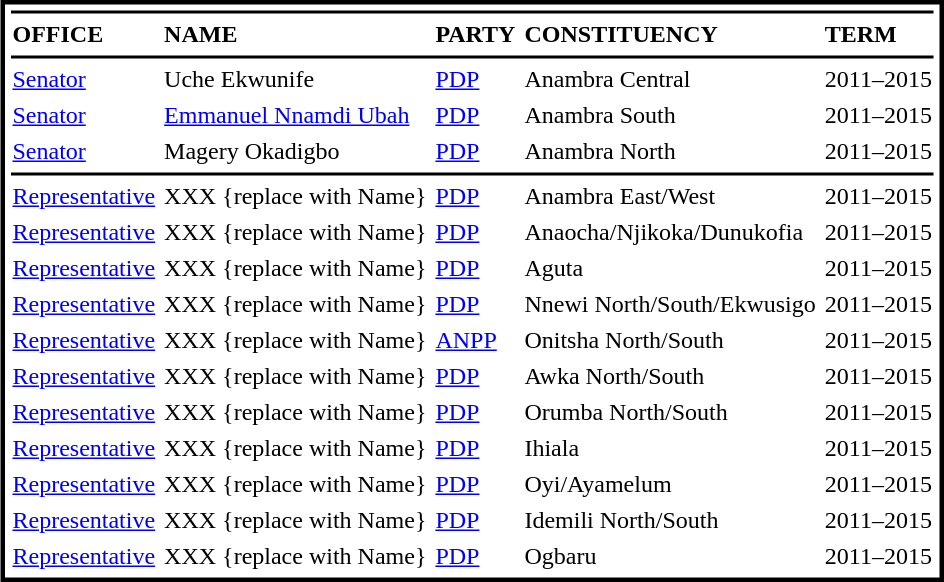<table cellpadding=1 cellspacing=4 style="margin:3px; border:3px solid #000000;">
<tr>
<td bgcolor=#000000 colspan=5></td>
</tr>
<tr>
<td><strong>OFFICE</strong></td>
<td><strong>NAME</strong></td>
<td><strong>PARTY</strong></td>
<td><strong>CONSTITUENCY</strong></td>
<td><strong>TERM</strong></td>
</tr>
<tr>
<td bgcolor=#000000 colspan=5></td>
</tr>
<tr>
<td><a href='#'>Senator</a></td>
<td>Uche Ekwunife</td>
<td><a href='#'>PDP</a></td>
<td>Anambra Central</td>
<td>2011–2015</td>
</tr>
<tr>
<td><a href='#'>Senator</a></td>
<td><a href='#'>Emmanuel Nnamdi Ubah</a></td>
<td><a href='#'>PDP</a></td>
<td>Anambra South</td>
<td>2011–2015</td>
</tr>
<tr>
<td><a href='#'>Senator</a></td>
<td>Magery Okadigbo</td>
<td><a href='#'>PDP</a></td>
<td>Anambra North</td>
<td>2011–2015</td>
</tr>
<tr>
<td bgcolor=#000000 colspan=5></td>
</tr>
<tr>
<td><a href='#'>Representative</a></td>
<td>XXX {replace with Name}</td>
<td><a href='#'>PDP</a></td>
<td>Anambra East/West</td>
<td>2011–2015</td>
</tr>
<tr>
<td><a href='#'>Representative</a></td>
<td>XXX {replace with Name}</td>
<td><a href='#'>PDP</a></td>
<td>Anaocha/Njikoka/Dunukofia</td>
<td>2011–2015</td>
</tr>
<tr>
<td><a href='#'>Representative</a></td>
<td>XXX {replace with Name}</td>
<td><a href='#'>PDP</a></td>
<td>Aguta</td>
<td>2011–2015</td>
</tr>
<tr>
<td><a href='#'>Representative</a></td>
<td>XXX {replace with Name}</td>
<td><a href='#'>PDP</a></td>
<td>Nnewi North/South/Ekwusigo</td>
<td>2011–2015</td>
</tr>
<tr>
<td><a href='#'>Representative</a></td>
<td>XXX {replace with Name}</td>
<td><a href='#'>ANPP</a></td>
<td>Onitsha North/South</td>
<td>2011–2015</td>
</tr>
<tr>
<td><a href='#'>Representative</a></td>
<td>XXX {replace with Name}</td>
<td><a href='#'>PDP</a></td>
<td>Awka North/South</td>
<td>2011–2015</td>
</tr>
<tr>
<td><a href='#'>Representative</a></td>
<td>XXX {replace with Name}</td>
<td><a href='#'>PDP</a></td>
<td>Orumba North/South</td>
<td>2011–2015</td>
</tr>
<tr>
<td><a href='#'>Representative</a></td>
<td>XXX {replace with Name}</td>
<td><a href='#'>PDP</a></td>
<td>Ihiala</td>
<td>2011–2015</td>
</tr>
<tr>
<td><a href='#'>Representative</a></td>
<td>XXX {replace with Name}</td>
<td><a href='#'>PDP</a></td>
<td>Oyi/Ayamelum</td>
<td>2011–2015</td>
</tr>
<tr>
<td><a href='#'>Representative</a></td>
<td>XXX {replace with Name}</td>
<td><a href='#'>PDP</a></td>
<td>Idemili North/South</td>
<td>2011–2015</td>
</tr>
<tr>
<td><a href='#'>Representative</a></td>
<td>XXX {replace with Name}</td>
<td><a href='#'>PDP</a></td>
<td>Ogbaru</td>
<td>2011–2015</td>
</tr>
</table>
